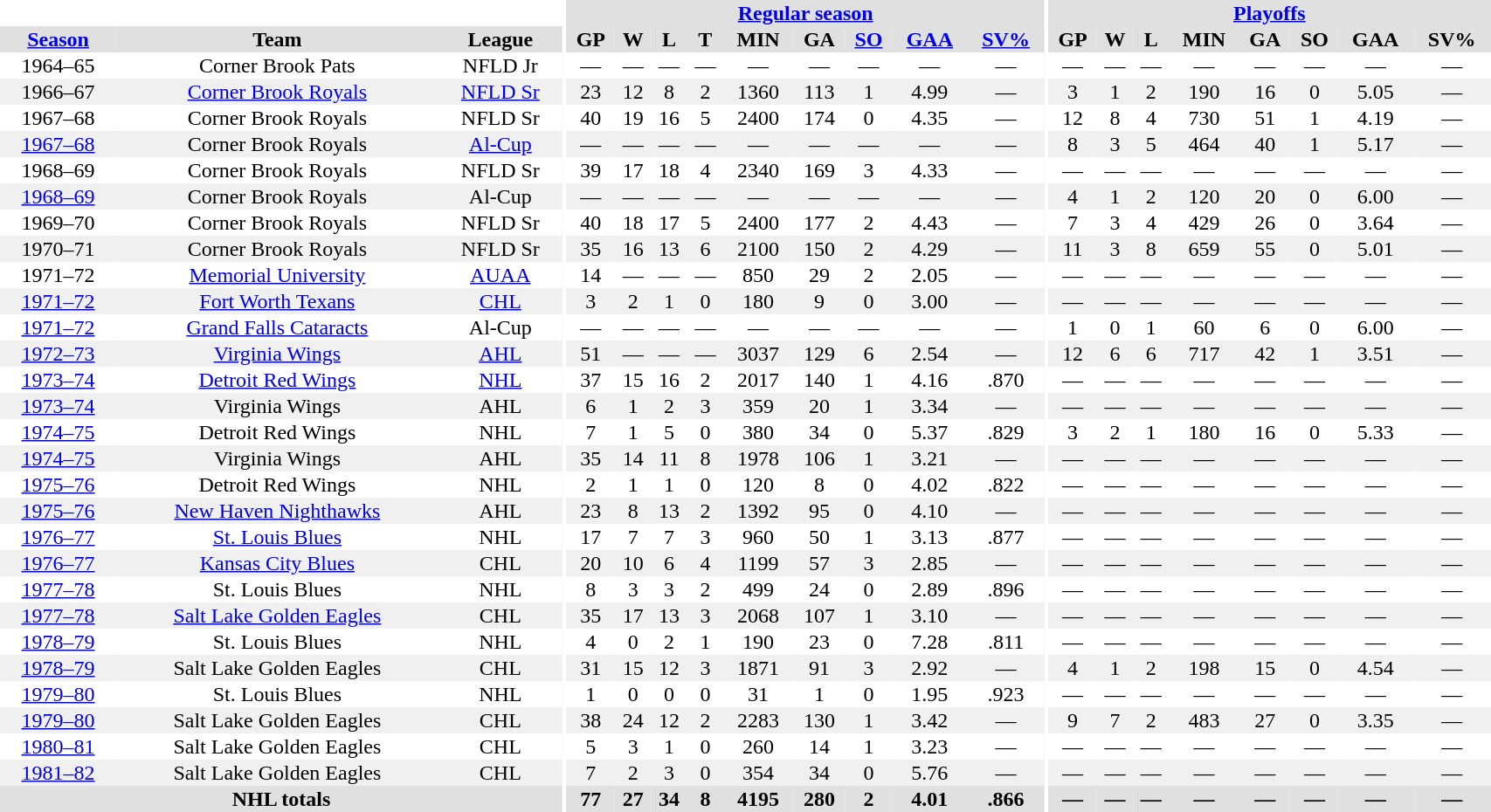<table border="0" cellpadding="1" cellspacing="0" style="width:90%; text-align:center;">
<tr bgcolor="#e0e0e0">
<th colspan="3" bgcolor="#ffffff"></th>
<th rowspan="99" bgcolor="#ffffff"></th>
<th colspan="9" bgcolor="#e0e0e0"><a href='#'>Regular season</a></th>
<th rowspan="99" bgcolor="#ffffff"></th>
<th colspan="8" bgcolor="#e0e0e0"><a href='#'>Playoffs</a></th>
</tr>
<tr bgcolor="#e0e0e0">
<th><a href='#'>Season</a></th>
<th>Team</th>
<th>League</th>
<th>GP</th>
<th>W</th>
<th>L</th>
<th>T</th>
<th>MIN</th>
<th>GA</th>
<th><a href='#'>SO</a></th>
<th><a href='#'>GAA</a></th>
<th><a href='#'>SV%</a></th>
<th>GP</th>
<th>W</th>
<th>L</th>
<th>MIN</th>
<th>GA</th>
<th>SO</th>
<th>GAA</th>
<th>SV%</th>
</tr>
<tr>
<td>1964–65</td>
<td>Corner Brook Pats</td>
<td>NFLD Jr</td>
<td>—</td>
<td>—</td>
<td>—</td>
<td>—</td>
<td>—</td>
<td>—</td>
<td>—</td>
<td>—</td>
<td>—</td>
<td>—</td>
<td>—</td>
<td>—</td>
<td>—</td>
<td>—</td>
<td>—</td>
<td>—</td>
<td>—</td>
</tr>
<tr bgcolor="#f0f0f0">
<td>1966–67</td>
<td><a href='#'>Corner Brook Royals</a></td>
<td><a href='#'>NFLD Sr</a></td>
<td>23</td>
<td>12</td>
<td>8</td>
<td>2</td>
<td>1360</td>
<td>113</td>
<td>1</td>
<td>4.99</td>
<td>—</td>
<td>3</td>
<td>1</td>
<td>2</td>
<td>190</td>
<td>16</td>
<td>0</td>
<td>5.05</td>
<td>—</td>
</tr>
<tr>
<td>1967–68</td>
<td>Corner Brook Royals</td>
<td>NFLD Sr</td>
<td>40</td>
<td>19</td>
<td>16</td>
<td>5</td>
<td>2400</td>
<td>174</td>
<td>0</td>
<td>4.35</td>
<td>—</td>
<td>12</td>
<td>8</td>
<td>4</td>
<td>730</td>
<td>51</td>
<td>1</td>
<td>4.19</td>
<td>—</td>
</tr>
<tr bgcolor="#f0f0f0">
<td><a href='#'>1967–68</a></td>
<td>Corner Brook Royals</td>
<td><a href='#'>Al-Cup</a></td>
<td>—</td>
<td>—</td>
<td>—</td>
<td>—</td>
<td>—</td>
<td>—</td>
<td>—</td>
<td>—</td>
<td>—</td>
<td>8</td>
<td>3</td>
<td>5</td>
<td>464</td>
<td>40</td>
<td>1</td>
<td>5.17</td>
<td>—</td>
</tr>
<tr>
<td>1968–69</td>
<td>Corner Brook Royals</td>
<td>NFLD Sr</td>
<td>39</td>
<td>17</td>
<td>18</td>
<td>4</td>
<td>2340</td>
<td>169</td>
<td>3</td>
<td>4.33</td>
<td>—</td>
<td>—</td>
<td>—</td>
<td>—</td>
<td>—</td>
<td>—</td>
<td>—</td>
<td>—</td>
<td>—</td>
</tr>
<tr bgcolor="#f0f0f0">
<td><a href='#'>1968–69</a></td>
<td>Corner Brook Royals</td>
<td>Al-Cup</td>
<td>—</td>
<td>—</td>
<td>—</td>
<td>—</td>
<td>—</td>
<td>—</td>
<td>—</td>
<td>—</td>
<td>—</td>
<td>4</td>
<td>1</td>
<td>2</td>
<td>120</td>
<td>20</td>
<td>0</td>
<td>6.00</td>
<td>—</td>
</tr>
<tr>
<td>1969–70</td>
<td>Corner Brook Royals</td>
<td>NFLD Sr</td>
<td>40</td>
<td>18</td>
<td>17</td>
<td>5</td>
<td>2400</td>
<td>177</td>
<td>2</td>
<td>4.43</td>
<td>—</td>
<td>7</td>
<td>3</td>
<td>4</td>
<td>429</td>
<td>26</td>
<td>0</td>
<td>3.64</td>
<td>—</td>
</tr>
<tr bgcolor="#f0f0f0">
<td>1970–71</td>
<td>Corner Brook Royals</td>
<td>NFLD Sr</td>
<td>35</td>
<td>16</td>
<td>13</td>
<td>6</td>
<td>2100</td>
<td>150</td>
<td>2</td>
<td>4.29</td>
<td>—</td>
<td>11</td>
<td>3</td>
<td>8</td>
<td>659</td>
<td>55</td>
<td>0</td>
<td>5.01</td>
<td>—</td>
</tr>
<tr>
<td>1971–72</td>
<td><a href='#'>Memorial University</a></td>
<td><a href='#'>AUAA</a></td>
<td>14</td>
<td>—</td>
<td>—</td>
<td>—</td>
<td>850</td>
<td>29</td>
<td>2</td>
<td>2.05</td>
<td>—</td>
<td>—</td>
<td>—</td>
<td>—</td>
<td>—</td>
<td>—</td>
<td>—</td>
<td>—</td>
<td>—</td>
</tr>
<tr bgcolor="#f0f0f0">
<td><a href='#'>1971–72</a></td>
<td><a href='#'>Fort Worth Texans</a></td>
<td><a href='#'>CHL</a></td>
<td>3</td>
<td>2</td>
<td>1</td>
<td>0</td>
<td>180</td>
<td>9</td>
<td>0</td>
<td>3.00</td>
<td>—</td>
<td>—</td>
<td>—</td>
<td>—</td>
<td>—</td>
<td>—</td>
<td>—</td>
<td>—</td>
<td>—</td>
</tr>
<tr>
<td><a href='#'>1971–72</a></td>
<td><a href='#'>Grand Falls Cataracts</a></td>
<td>Al-Cup</td>
<td>—</td>
<td>—</td>
<td>—</td>
<td>—</td>
<td>—</td>
<td>—</td>
<td>—</td>
<td>—</td>
<td>—</td>
<td>1</td>
<td>0</td>
<td>1</td>
<td>60</td>
<td>6</td>
<td>0</td>
<td>6.00</td>
<td>—</td>
</tr>
<tr bgcolor="#f0f0f0">
<td><a href='#'>1972–73</a></td>
<td><a href='#'>Virginia Wings</a></td>
<td><a href='#'>AHL</a></td>
<td>51</td>
<td>—</td>
<td>—</td>
<td>—</td>
<td>3037</td>
<td>129</td>
<td>6</td>
<td>2.54</td>
<td>—</td>
<td>12</td>
<td>6</td>
<td>6</td>
<td>717</td>
<td>42</td>
<td>1</td>
<td>3.51</td>
<td>—</td>
</tr>
<tr>
<td><a href='#'>1973–74</a></td>
<td><a href='#'>Detroit Red Wings</a></td>
<td><a href='#'>NHL</a></td>
<td>37</td>
<td>15</td>
<td>16</td>
<td>2</td>
<td>2017</td>
<td>140</td>
<td>1</td>
<td>4.16</td>
<td>.870</td>
<td>—</td>
<td>—</td>
<td>—</td>
<td>—</td>
<td>—</td>
<td>—</td>
<td>—</td>
<td>—</td>
</tr>
<tr bgcolor="#f0f0f0">
<td><a href='#'>1973–74</a></td>
<td>Virginia Wings</td>
<td>AHL</td>
<td>6</td>
<td>1</td>
<td>2</td>
<td>3</td>
<td>359</td>
<td>20</td>
<td>1</td>
<td>3.34</td>
<td>—</td>
<td>—</td>
<td>—</td>
<td>—</td>
<td>—</td>
<td>—</td>
<td>—</td>
<td>—</td>
<td>—</td>
</tr>
<tr>
<td><a href='#'>1974–75</a></td>
<td>Detroit Red Wings</td>
<td>NHL</td>
<td>7</td>
<td>1</td>
<td>5</td>
<td>0</td>
<td>380</td>
<td>34</td>
<td>0</td>
<td>5.37</td>
<td>.829</td>
<td>3</td>
<td>2</td>
<td>1</td>
<td>180</td>
<td>16</td>
<td>0</td>
<td>5.33</td>
<td>—</td>
</tr>
<tr bgcolor="#f0f0f0">
<td><a href='#'>1974–75</a></td>
<td>Virginia Wings</td>
<td>AHL</td>
<td>35</td>
<td>14</td>
<td>11</td>
<td>8</td>
<td>1978</td>
<td>106</td>
<td>1</td>
<td>3.21</td>
<td>—</td>
<td>—</td>
<td>—</td>
<td>—</td>
<td>—</td>
<td>—</td>
<td>—</td>
<td>—</td>
<td>—</td>
</tr>
<tr>
<td><a href='#'>1975–76</a></td>
<td>Detroit Red Wings</td>
<td>NHL</td>
<td>2</td>
<td>1</td>
<td>1</td>
<td>0</td>
<td>120</td>
<td>8</td>
<td>0</td>
<td>4.02</td>
<td>.822</td>
<td>—</td>
<td>—</td>
<td>—</td>
<td>—</td>
<td>—</td>
<td>—</td>
<td>—</td>
<td>—</td>
</tr>
<tr bgcolor="#f0f0f0">
<td><a href='#'>1975–76</a></td>
<td><a href='#'>New Haven Nighthawks</a></td>
<td>AHL</td>
<td>23</td>
<td>8</td>
<td>13</td>
<td>2</td>
<td>1392</td>
<td>95</td>
<td>0</td>
<td>4.10</td>
<td>—</td>
<td>—</td>
<td>—</td>
<td>—</td>
<td>—</td>
<td>—</td>
<td>—</td>
<td>—</td>
<td>—</td>
</tr>
<tr>
<td><a href='#'>1976–77</a></td>
<td><a href='#'>St. Louis Blues</a></td>
<td>NHL</td>
<td>17</td>
<td>7</td>
<td>7</td>
<td>3</td>
<td>960</td>
<td>50</td>
<td>1</td>
<td>3.13</td>
<td>.877</td>
<td>—</td>
<td>—</td>
<td>—</td>
<td>—</td>
<td>—</td>
<td>—</td>
<td>—</td>
<td>—</td>
</tr>
<tr bgcolor="#f0f0f0">
<td><a href='#'>1976–77</a></td>
<td><a href='#'>Kansas City Blues</a></td>
<td>CHL</td>
<td>20</td>
<td>10</td>
<td>6</td>
<td>4</td>
<td>1199</td>
<td>57</td>
<td>3</td>
<td>2.85</td>
<td>—</td>
<td>—</td>
<td>—</td>
<td>—</td>
<td>—</td>
<td>—</td>
<td>—</td>
<td>—</td>
<td>—</td>
</tr>
<tr>
<td><a href='#'>1977–78</a></td>
<td>St. Louis Blues</td>
<td>NHL</td>
<td>8</td>
<td>3</td>
<td>3</td>
<td>2</td>
<td>499</td>
<td>24</td>
<td>0</td>
<td>2.89</td>
<td>.896</td>
<td>—</td>
<td>—</td>
<td>—</td>
<td>—</td>
<td>—</td>
<td>—</td>
<td>—</td>
<td>—</td>
</tr>
<tr bgcolor="#f0f0f0">
<td><a href='#'>1977–78</a></td>
<td><a href='#'>Salt Lake Golden Eagles</a></td>
<td>CHL</td>
<td>35</td>
<td>17</td>
<td>13</td>
<td>3</td>
<td>2068</td>
<td>107</td>
<td>1</td>
<td>3.10</td>
<td>—</td>
<td>—</td>
<td>—</td>
<td>—</td>
<td>—</td>
<td>—</td>
<td>—</td>
<td>—</td>
<td>—</td>
</tr>
<tr>
<td><a href='#'>1978–79</a></td>
<td>St. Louis Blues</td>
<td>NHL</td>
<td>4</td>
<td>0</td>
<td>2</td>
<td>1</td>
<td>190</td>
<td>23</td>
<td>0</td>
<td>7.28</td>
<td>.811</td>
<td>—</td>
<td>—</td>
<td>—</td>
<td>—</td>
<td>—</td>
<td>—</td>
<td>—</td>
<td>—</td>
</tr>
<tr bgcolor="#f0f0f0">
<td><a href='#'>1978–79</a></td>
<td>Salt Lake Golden Eagles</td>
<td>CHL</td>
<td>31</td>
<td>15</td>
<td>12</td>
<td>3</td>
<td>1871</td>
<td>91</td>
<td>3</td>
<td>2.92</td>
<td>—</td>
<td>4</td>
<td>1</td>
<td>2</td>
<td>198</td>
<td>15</td>
<td>0</td>
<td>4.54</td>
<td>—</td>
</tr>
<tr>
<td><a href='#'>1979–80</a></td>
<td>St. Louis Blues</td>
<td>NHL</td>
<td>1</td>
<td>0</td>
<td>0</td>
<td>0</td>
<td>31</td>
<td>1</td>
<td>0</td>
<td>1.95</td>
<td>.923</td>
<td>—</td>
<td>—</td>
<td>—</td>
<td>—</td>
<td>—</td>
<td>—</td>
<td>—</td>
<td>—</td>
</tr>
<tr bgcolor="#f0f0f0">
<td><a href='#'>1979–80</a></td>
<td>Salt Lake Golden Eagles</td>
<td>CHL</td>
<td>38</td>
<td>24</td>
<td>12</td>
<td>2</td>
<td>2283</td>
<td>130</td>
<td>1</td>
<td>3.42</td>
<td>—</td>
<td>9</td>
<td>7</td>
<td>2</td>
<td>483</td>
<td>27</td>
<td>0</td>
<td>3.35</td>
<td>—</td>
</tr>
<tr>
<td><a href='#'>1980–81</a></td>
<td>Salt Lake Golden Eagles</td>
<td>CHL</td>
<td>5</td>
<td>3</td>
<td>1</td>
<td>0</td>
<td>260</td>
<td>14</td>
<td>1</td>
<td>3.23</td>
<td>—</td>
<td>—</td>
<td>—</td>
<td>—</td>
<td>—</td>
<td>—</td>
<td>—</td>
<td>—</td>
<td>—</td>
</tr>
<tr bgcolor="#f0f0f0">
<td><a href='#'>1981–82</a></td>
<td>Salt Lake Golden Eagles</td>
<td>CHL</td>
<td>7</td>
<td>2</td>
<td>3</td>
<td>0</td>
<td>354</td>
<td>34</td>
<td>0</td>
<td>5.76</td>
<td>—</td>
<td>—</td>
<td>—</td>
<td>—</td>
<td>—</td>
<td>—</td>
<td>—</td>
<td>—</td>
<td>—</td>
</tr>
<tr bgcolor="#e0e0e0">
<th colspan=3>NHL totals</th>
<th>77</th>
<th>27</th>
<th>34</th>
<th>8</th>
<th>4195</th>
<th>280</th>
<th>2</th>
<th>4.01</th>
<th>.866</th>
<th>—</th>
<th>—</th>
<th>—</th>
<th>—</th>
<th>—</th>
<th>—</th>
<th>—</th>
<th>—</th>
</tr>
</table>
